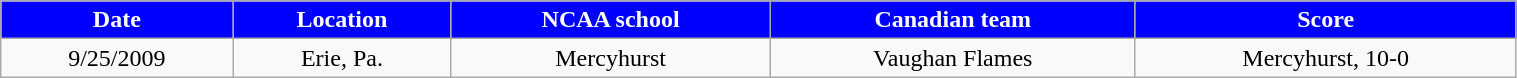<table class="wikitable" style="width:80%;">
<tr style="text-align:center; background:blue; color:#fff;">
<td><strong>Date</strong></td>
<td><strong>Location</strong></td>
<td><strong>NCAA school</strong></td>
<td><strong>Canadian team</strong></td>
<td><strong>Score</strong></td>
</tr>
<tr style="text-align:center;" bgcolor="">
<td>9/25/2009</td>
<td>Erie, Pa.</td>
<td>Mercyhurst</td>
<td>Vaughan Flames</td>
<td>Mercyhurst, 10-0</td>
</tr>
</table>
